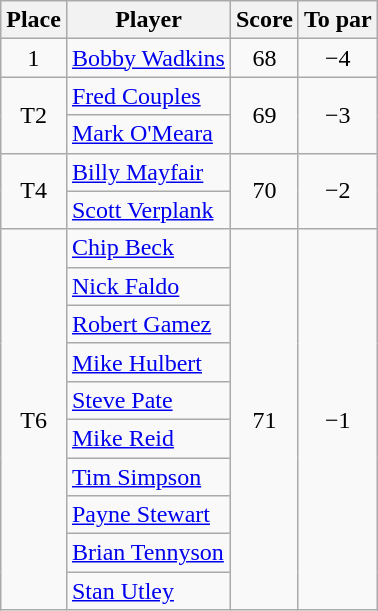<table class="wikitable">
<tr>
<th>Place</th>
<th>Player</th>
<th>Score</th>
<th>To par</th>
</tr>
<tr>
<td align=center>1</td>
<td> <a href='#'>Bobby Wadkins</a></td>
<td align=center>68</td>
<td align=center>−4</td>
</tr>
<tr>
<td rowspan="2" align=center>T2</td>
<td> <a href='#'>Fred Couples</a></td>
<td rowspan="2" align=center>69</td>
<td rowspan="2" align=center>−3</td>
</tr>
<tr>
<td> <a href='#'>Mark O'Meara</a></td>
</tr>
<tr>
<td rowspan="2" align=center>T4</td>
<td> <a href='#'>Billy Mayfair</a></td>
<td rowspan="2" align=center>70</td>
<td rowspan="2" align=center>−2</td>
</tr>
<tr>
<td> <a href='#'>Scott Verplank</a></td>
</tr>
<tr>
<td rowspan="10" align=center>T6</td>
<td> <a href='#'>Chip Beck</a></td>
<td rowspan="10" align=center>71</td>
<td rowspan="10" align=center>−1</td>
</tr>
<tr>
<td> <a href='#'>Nick Faldo</a></td>
</tr>
<tr>
<td> <a href='#'>Robert Gamez</a></td>
</tr>
<tr>
<td> <a href='#'>Mike Hulbert</a></td>
</tr>
<tr>
<td> <a href='#'>Steve Pate</a></td>
</tr>
<tr>
<td> <a href='#'>Mike Reid</a></td>
</tr>
<tr>
<td> <a href='#'>Tim Simpson</a></td>
</tr>
<tr>
<td> <a href='#'>Payne Stewart</a></td>
</tr>
<tr>
<td> <a href='#'>Brian Tennyson</a></td>
</tr>
<tr>
<td> <a href='#'>Stan Utley</a></td>
</tr>
</table>
